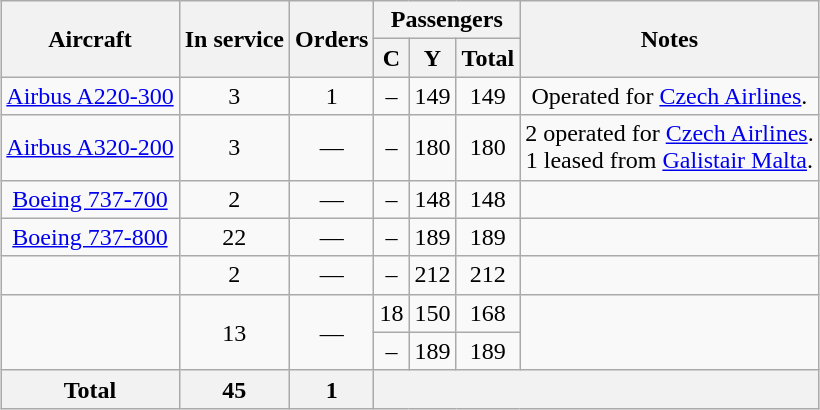<table class="wikitable" style="border-collapse:collapse;text-align:center;margin:auto;">
<tr>
<th rowspan="2">Aircraft</th>
<th rowspan="2">In service</th>
<th rowspan="2">Orders</th>
<th colspan="3">Passengers</th>
<th rowspan="2">Notes</th>
</tr>
<tr>
<th><abbr>C</abbr></th>
<th><abbr>Y</abbr></th>
<th>Total</th>
</tr>
<tr>
<td><a href='#'>Airbus A220-300</a></td>
<td>3</td>
<td>1</td>
<td>–</td>
<td>149</td>
<td>149</td>
<td>Operated for <a href='#'>Czech Airlines</a>.</td>
</tr>
<tr>
<td><a href='#'>Airbus A320-200</a></td>
<td>3</td>
<td>—</td>
<td>–</td>
<td>180</td>
<td>180</td>
<td>2 operated for <a href='#'>Czech Airlines</a>.<br>1 leased from <a href='#'>Galistair Malta</a>.</td>
</tr>
<tr>
<td><a href='#'>Boeing 737-700</a></td>
<td>2</td>
<td>—</td>
<td>–</td>
<td>148</td>
<td>148</td>
<td></td>
</tr>
<tr>
<td><a href='#'>Boeing 737-800</a></td>
<td>22</td>
<td>—</td>
<td>–</td>
<td>189</td>
<td>189</td>
<td></td>
</tr>
<tr>
<td></td>
<td>2</td>
<td>—</td>
<td>–</td>
<td>212</td>
<td>212</td>
<td></td>
</tr>
<tr>
<td rowspan="2"></td>
<td rowspan="2">13</td>
<td rowspan="2">—</td>
<td>18</td>
<td>150</td>
<td>168</td>
<td rowspan="2"></td>
</tr>
<tr>
<td>–</td>
<td>189</td>
<td>189</td>
</tr>
<tr>
<th>Total</th>
<th>45</th>
<th>1</th>
<th colspan="4"></th>
</tr>
</table>
